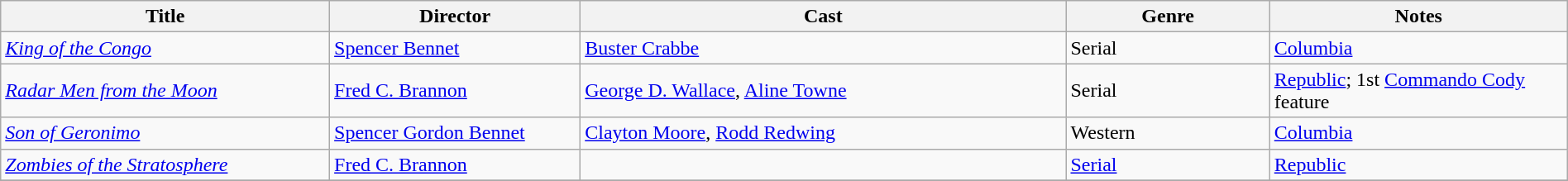<table class="wikitable" style="width:100%;">
<tr>
<th style="width:21%;">Title</th>
<th style="width:16%;">Director</th>
<th style="width:31%;">Cast</th>
<th style="width:13%;">Genre</th>
<th style="width:19%;">Notes</th>
</tr>
<tr>
<td><em><a href='#'>King of the Congo</a></em></td>
<td><a href='#'>Spencer Bennet</a></td>
<td><a href='#'>Buster Crabbe</a></td>
<td>Serial</td>
<td><a href='#'>Columbia</a></td>
</tr>
<tr>
<td><em><a href='#'>Radar Men from the Moon</a></em></td>
<td><a href='#'>Fred C. Brannon</a></td>
<td><a href='#'>George D. Wallace</a>, <a href='#'>Aline Towne</a></td>
<td>Serial</td>
<td><a href='#'>Republic</a>; 1st <a href='#'>Commando Cody</a> feature</td>
</tr>
<tr>
<td><em><a href='#'>Son of Geronimo</a></em></td>
<td><a href='#'>Spencer Gordon Bennet</a></td>
<td><a href='#'>Clayton Moore</a>, <a href='#'>Rodd Redwing</a></td>
<td>Western</td>
<td><a href='#'>Columbia</a></td>
</tr>
<tr>
<td><em><a href='#'>Zombies of the Stratosphere</a></em></td>
<td><a href='#'>Fred C. Brannon</a></td>
<td></td>
<td><a href='#'>Serial</a></td>
<td><a href='#'>Republic</a></td>
</tr>
<tr>
</tr>
</table>
